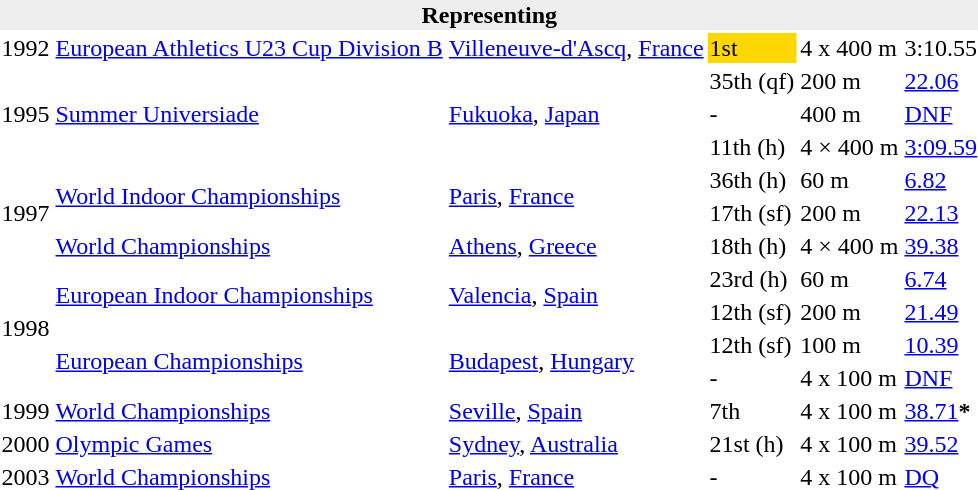<table>
<tr>
<th bgcolor="#eeeeee" colspan="6">Representing </th>
</tr>
<tr>
<td>1992</td>
<td><a href='#'>European Athletics U23 Cup Division B</a></td>
<td><a href='#'>Villeneuve-d'Ascq</a>, <a href='#'>France</a></td>
<td bgcolor="gold">1st</td>
<td>4 x 400 m</td>
<td>3:10.55</td>
</tr>
<tr>
<td rowspan=3>1995</td>
<td rowspan=3><a href='#'>Summer Universiade</a></td>
<td rowspan=3><a href='#'>Fukuoka</a>, <a href='#'>Japan</a></td>
<td>35th (qf)</td>
<td>200 m</td>
<td><a href='#'>22.06</a></td>
</tr>
<tr>
<td>-</td>
<td>400 m</td>
<td><a href='#'>DNF</a></td>
</tr>
<tr>
<td>11th (h)</td>
<td>4 × 400 m</td>
<td><a href='#'>3:09.59</a></td>
</tr>
<tr>
<td rowspan=3>1997</td>
<td rowspan=2><a href='#'>World Indoor Championships</a></td>
<td rowspan=2><a href='#'>Paris</a>, <a href='#'>France</a></td>
<td>36th (h)</td>
<td>60 m</td>
<td><a href='#'>6.82</a></td>
</tr>
<tr>
<td>17th (sf)</td>
<td>200 m</td>
<td><a href='#'>22.13</a></td>
</tr>
<tr>
<td><a href='#'>World Championships</a></td>
<td><a href='#'>Athens</a>, <a href='#'>Greece</a></td>
<td>18th (h)</td>
<td>4 × 400 m</td>
<td><a href='#'>39.38</a></td>
</tr>
<tr>
<td rowspan=4>1998</td>
<td rowspan=2><a href='#'>European Indoor Championships</a></td>
<td rowspan=2><a href='#'>Valencia</a>, <a href='#'>Spain</a></td>
<td>23rd (h)</td>
<td>60 m</td>
<td><a href='#'>6.74</a></td>
</tr>
<tr>
<td>12th (sf)</td>
<td>200 m</td>
<td><a href='#'>21.49</a></td>
</tr>
<tr>
<td rowspan=2><a href='#'>European Championships</a></td>
<td rowspan=2><a href='#'>Budapest</a>, <a href='#'>Hungary</a></td>
<td>12th (sf)</td>
<td>100 m</td>
<td><a href='#'>10.39</a></td>
</tr>
<tr>
<td>-</td>
<td>4 x 100 m</td>
<td><a href='#'>DNF</a></td>
</tr>
<tr>
<td>1999</td>
<td><a href='#'>World Championships</a></td>
<td><a href='#'>Seville</a>, <a href='#'>Spain</a></td>
<td>7th</td>
<td>4 x 100 m</td>
<td><a href='#'>38.71</a><strong>*</strong></td>
</tr>
<tr>
<td>2000</td>
<td><a href='#'>Olympic Games</a></td>
<td><a href='#'>Sydney</a>, <a href='#'>Australia</a></td>
<td>21st (h)</td>
<td>4 x 100 m</td>
<td><a href='#'>39.52</a></td>
</tr>
<tr>
<td>2003</td>
<td><a href='#'>World Championships</a></td>
<td><a href='#'>Paris</a>, <a href='#'>France</a></td>
<td>-</td>
<td>4 x 100 m</td>
<td><a href='#'>DQ</a></td>
</tr>
<tr>
</tr>
</table>
